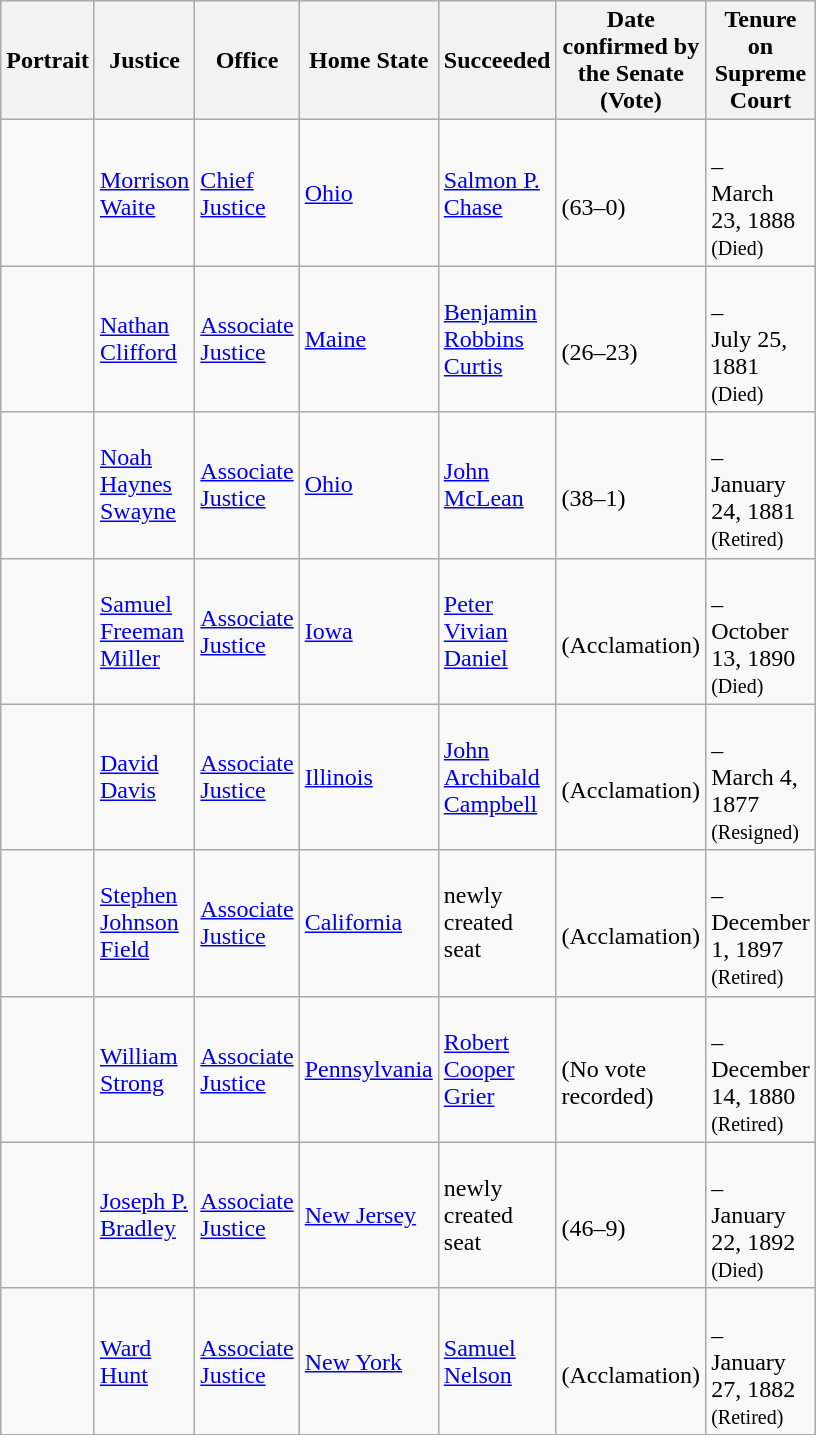<table class="wikitable sortable">
<tr>
<th scope="col" style="width: 10px;">Portrait</th>
<th scope="col" style="width: 10px;">Justice</th>
<th scope="col" style="width: 10px;">Office</th>
<th scope="col" style="width: 10px;">Home State</th>
<th scope="col" style="width: 10px;">Succeeded</th>
<th scope="col" style="width: 10px;">Date confirmed by the Senate<br>(Vote)</th>
<th scope="col" style="width: 10px;">Tenure on Supreme Court</th>
</tr>
<tr>
<td></td>
<td><a href='#'>Morrison Waite</a></td>
<td><a href='#'>Chief Justice</a></td>
<td><a href='#'>Ohio</a></td>
<td><a href='#'>Salmon P. Chase</a></td>
<td><br>(63–0)</td>
<td><br>–<br>March 23, 1888<br><small>(Died)</small></td>
</tr>
<tr>
<td></td>
<td><a href='#'>Nathan Clifford</a></td>
<td><a href='#'>Associate Justice</a></td>
<td><a href='#'>Maine</a></td>
<td><a href='#'>Benjamin Robbins Curtis</a></td>
<td><br>(26–23)</td>
<td><br>–<br>July 25, 1881<br><small>(Died)</small></td>
</tr>
<tr>
<td></td>
<td><a href='#'>Noah Haynes Swayne</a></td>
<td><a href='#'>Associate Justice</a></td>
<td><a href='#'>Ohio</a></td>
<td><a href='#'>John McLean</a></td>
<td><br>(38–1)</td>
<td><br>–<br>January 24, 1881<br><small>(Retired)</small></td>
</tr>
<tr>
<td></td>
<td><a href='#'>Samuel Freeman Miller</a></td>
<td><a href='#'>Associate Justice</a></td>
<td><a href='#'>Iowa</a></td>
<td><a href='#'>Peter Vivian Daniel</a></td>
<td><br>(Acclamation)</td>
<td><br>–<br>October 13, 1890<br><small>(Died)</small></td>
</tr>
<tr>
<td></td>
<td><a href='#'>David Davis</a></td>
<td><a href='#'>Associate Justice</a></td>
<td><a href='#'>Illinois</a></td>
<td><a href='#'>John Archibald Campbell</a></td>
<td><br>(Acclamation)</td>
<td><br>–<br>March 4, 1877<br><small>(Resigned)</small></td>
</tr>
<tr>
<td></td>
<td><a href='#'>Stephen Johnson Field</a></td>
<td><a href='#'>Associate Justice</a></td>
<td><a href='#'>California</a></td>
<td>newly created seat</td>
<td><br>(Acclamation)</td>
<td><br>–<br>December 1, 1897<br><small>(Retired)</small></td>
</tr>
<tr>
<td></td>
<td><a href='#'>William Strong</a></td>
<td><a href='#'>Associate Justice</a></td>
<td><a href='#'>Pennsylvania</a></td>
<td><a href='#'>Robert Cooper Grier</a></td>
<td><br>(No vote recorded)</td>
<td><br>–<br>December 14, 1880<br><small>(Retired)</small></td>
</tr>
<tr>
<td></td>
<td><a href='#'>Joseph P. Bradley</a></td>
<td><a href='#'>Associate Justice</a></td>
<td><a href='#'>New Jersey</a></td>
<td>newly created seat</td>
<td><br>(46–9)</td>
<td><br>–<br>January 22, 1892<br><small>(Died)</small></td>
</tr>
<tr>
<td></td>
<td><a href='#'>Ward Hunt</a></td>
<td><a href='#'>Associate Justice</a></td>
<td><a href='#'>New York</a></td>
<td><a href='#'>Samuel Nelson</a></td>
<td><br>(Acclamation)</td>
<td><br>–<br>January 27, 1882<br><small>(Retired)</small></td>
</tr>
<tr>
</tr>
</table>
